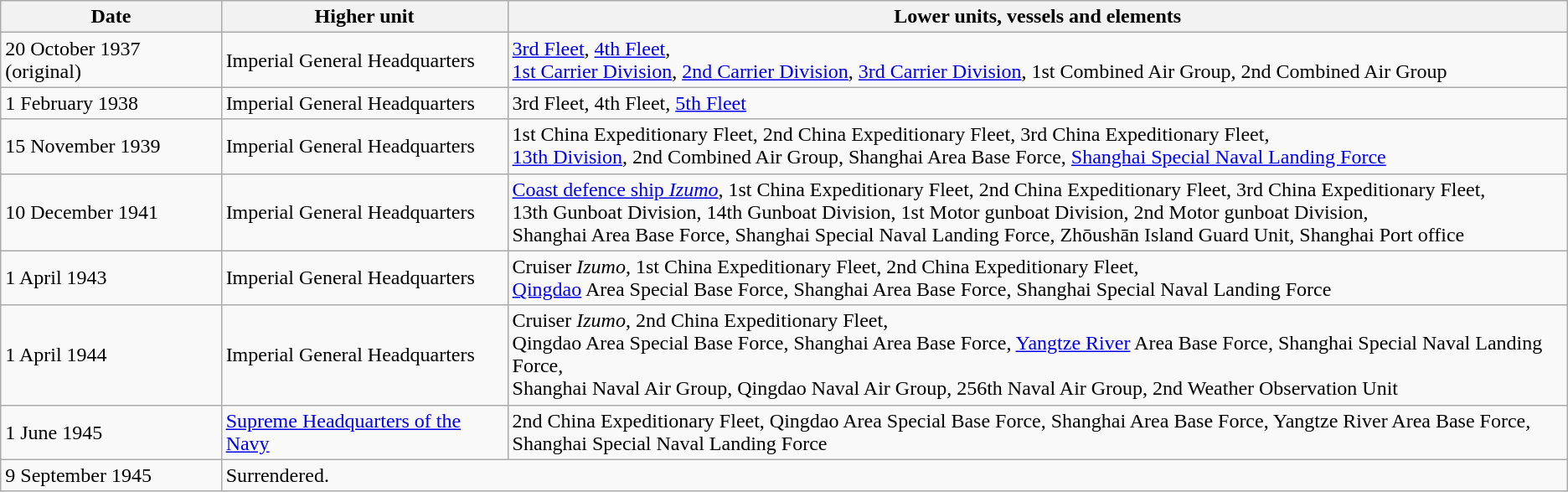<table class="wikitable">
<tr>
<th>Date</th>
<th>Higher unit</th>
<th>Lower units, vessels and elements</th>
</tr>
<tr>
<td>20 October 1937 (original)</td>
<td>Imperial General Headquarters</td>
<td><a href='#'>3rd Fleet</a>, <a href='#'>4th Fleet</a>,<br><a href='#'>1st Carrier Division</a>, <a href='#'>2nd Carrier Division</a>, <a href='#'>3rd Carrier Division</a>, 1st Combined Air Group, 2nd Combined Air Group</td>
</tr>
<tr>
<td>1 February 1938</td>
<td>Imperial General Headquarters</td>
<td>3rd Fleet, 4th Fleet, <a href='#'>5th Fleet</a></td>
</tr>
<tr>
<td>15 November 1939</td>
<td>Imperial General Headquarters</td>
<td>1st China Expeditionary Fleet, 2nd China Expeditionary Fleet, 3rd China Expeditionary Fleet, <br><a href='#'>13th Division</a>, 2nd Combined Air Group, Shanghai Area Base Force, <a href='#'>Shanghai Special Naval Landing Force</a></td>
</tr>
<tr>
<td>10 December 1941</td>
<td>Imperial General Headquarters</td>
<td><a href='#'>Coast defence ship <em>Izumo</em></a>, 1st China Expeditionary Fleet, 2nd China Expeditionary Fleet, 3rd China Expeditionary Fleet, <br>13th Gunboat Division, 14th Gunboat Division, 1st Motor gunboat Division, 2nd Motor gunboat Division,<br>Shanghai Area Base Force, Shanghai Special Naval Landing Force, Zhōushān Island Guard Unit, Shanghai Port office</td>
</tr>
<tr>
<td>1 April 1943</td>
<td>Imperial General Headquarters</td>
<td>Cruiser <em>Izumo</em>, 1st China Expeditionary Fleet, 2nd China Expeditionary Fleet,<br><a href='#'>Qingdao</a> Area Special Base Force, Shanghai Area Base Force, Shanghai Special Naval Landing Force</td>
</tr>
<tr>
<td>1 April 1944</td>
<td>Imperial General Headquarters</td>
<td>Cruiser <em>Izumo</em>, 2nd China Expeditionary Fleet,<br>Qingdao Area Special Base Force, Shanghai Area Base Force, <a href='#'>Yangtze River</a> Area Base Force, Shanghai Special Naval Landing Force,<br>Shanghai Naval Air Group, Qingdao Naval Air Group, 256th Naval Air Group, 2nd Weather Observation Unit</td>
</tr>
<tr>
<td>1 June 1945</td>
<td><a href='#'>Supreme Headquarters of the Navy</a></td>
<td>2nd China Expeditionary Fleet, Qingdao Area Special Base Force, Shanghai Area Base Force, Yangtze River Area Base Force,<br>Shanghai Special Naval Landing Force</td>
</tr>
<tr>
<td>9 September 1945</td>
<td colspan="2">Surrendered.</td>
</tr>
</table>
